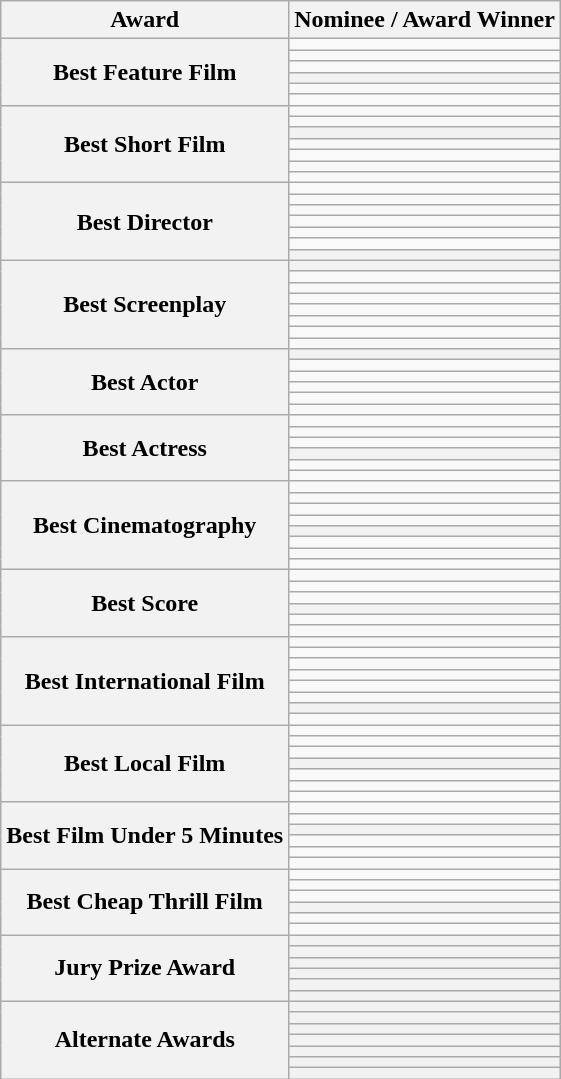<table role="presentation" class="wikitable mw-collapsible mw-collapsed">
<tr>
<th>Award</th>
<th>Nominee / Award Winner</th>
</tr>
<tr>
<th rowspan="6">Best Feature Film</th>
<td></td>
</tr>
<tr>
<td></td>
</tr>
<tr>
<td></td>
</tr>
<tr>
<th></th>
</tr>
<tr>
<td></td>
</tr>
<tr>
<td></td>
</tr>
<tr>
<th rowspan="7">Best Short Film</th>
<td></td>
</tr>
<tr>
<td></td>
</tr>
<tr>
<th></th>
</tr>
<tr>
<td></td>
</tr>
<tr>
<td></td>
</tr>
<tr>
<td></td>
</tr>
<tr>
<td></td>
</tr>
<tr>
<th rowspan="7">Best Director</th>
<td></td>
</tr>
<tr>
<td></td>
</tr>
<tr>
<td></td>
</tr>
<tr>
<td></td>
</tr>
<tr>
<td></td>
</tr>
<tr>
<td></td>
</tr>
<tr>
<th></th>
</tr>
<tr>
<th rowspan="8">Best Screenplay</th>
<th></th>
</tr>
<tr>
<td></td>
</tr>
<tr>
<td></td>
</tr>
<tr>
<td></td>
</tr>
<tr>
<td></td>
</tr>
<tr>
<td></td>
</tr>
<tr>
<td></td>
</tr>
<tr>
<td></td>
</tr>
<tr>
<th rowspan="6">Best Actor</th>
<th></th>
</tr>
<tr>
<td></td>
</tr>
<tr>
<td></td>
</tr>
<tr>
<td></td>
</tr>
<tr>
<td></td>
</tr>
<tr>
<td></td>
</tr>
<tr>
<th rowspan="6">Best Actress</th>
<td></td>
</tr>
<tr>
<td></td>
</tr>
<tr>
<td></td>
</tr>
<tr>
<th></th>
</tr>
<tr>
<td></td>
</tr>
<tr>
<td></td>
</tr>
<tr>
<th rowspan="8">Best Cinematography</th>
<td></td>
</tr>
<tr>
<td></td>
</tr>
<tr>
<td></td>
</tr>
<tr>
<td></td>
</tr>
<tr>
<th></th>
</tr>
<tr>
<td></td>
</tr>
<tr>
<td></td>
</tr>
<tr>
<td></td>
</tr>
<tr>
<th rowspan="6">Best Score</th>
<td></td>
</tr>
<tr>
<td></td>
</tr>
<tr>
<td></td>
</tr>
<tr>
<th></th>
</tr>
<tr>
<td></td>
</tr>
<tr>
<td></td>
</tr>
<tr>
<th rowspan="8">Best International Film</th>
<td></td>
</tr>
<tr>
<td></td>
</tr>
<tr>
<td></td>
</tr>
<tr>
<td></td>
</tr>
<tr>
<td></td>
</tr>
<tr>
<td></td>
</tr>
<tr>
<th></th>
</tr>
<tr>
<td></td>
</tr>
<tr>
<th rowspan="7">Best Local Film</th>
<td></td>
</tr>
<tr>
<td></td>
</tr>
<tr>
<td></td>
</tr>
<tr>
<th></th>
</tr>
<tr>
<td></td>
</tr>
<tr>
<td></td>
</tr>
<tr>
<td></td>
</tr>
<tr>
<th rowspan="6">Best Film Under 5 Minutes</th>
<td></td>
</tr>
<tr>
<td></td>
</tr>
<tr>
<th></th>
</tr>
<tr>
<td></td>
</tr>
<tr>
<td></td>
</tr>
<tr>
<td></td>
</tr>
<tr>
<th rowspan="6">Best Cheap Thrill Film</th>
<td></td>
</tr>
<tr>
<td></td>
</tr>
<tr>
<td></td>
</tr>
<tr>
<th></th>
</tr>
<tr>
<td></td>
</tr>
<tr>
<td></td>
</tr>
<tr>
<th rowspan="6">Jury Prize Award</th>
<th></th>
</tr>
<tr>
<th></th>
</tr>
<tr>
<th></th>
</tr>
<tr>
<th></th>
</tr>
<tr>
<th></th>
</tr>
<tr>
<th></th>
</tr>
<tr>
<th rowspan="7">Alternate Awards</th>
<th></th>
</tr>
<tr>
<th></th>
</tr>
<tr>
<th></th>
</tr>
<tr>
<th></th>
</tr>
<tr>
<th></th>
</tr>
<tr>
<th></th>
</tr>
<tr>
<th></th>
</tr>
</table>
